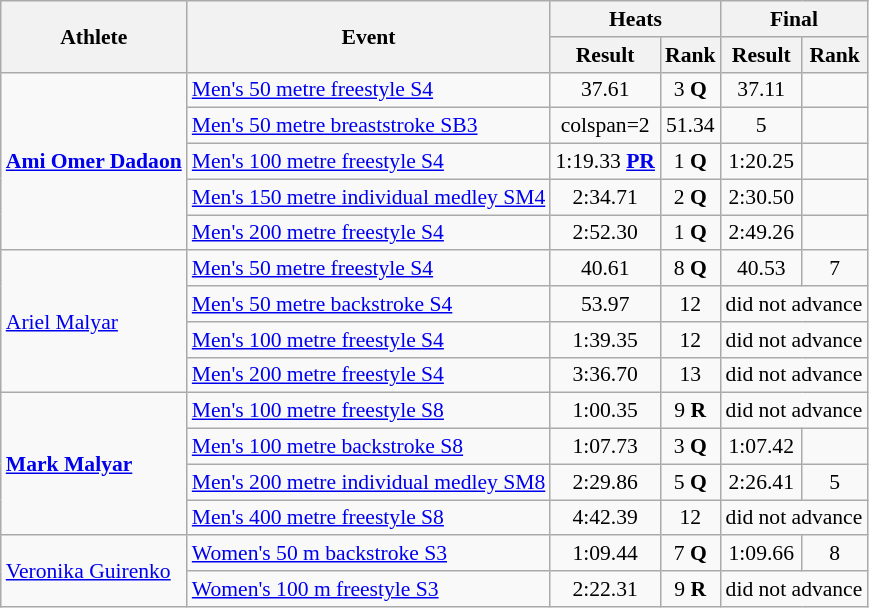<table class=wikitable style="font-size:90%; text-align:center;">
<tr>
<th rowspan="2">Athlete</th>
<th rowspan="2">Event</th>
<th colspan="2">Heats</th>
<th colspan="2">Final</th>
</tr>
<tr>
<th>Result</th>
<th>Rank</th>
<th>Result</th>
<th>Rank</th>
</tr>
<tr align=center>
<td align=left rowspan=5><strong><a href='#'>Ami Omer Dadaon</a></strong></td>
<td align=left><a href='#'>Men's 50 metre freestyle S4</a></td>
<td>37.61</td>
<td>3 <strong>Q</strong></td>
<td>37.11</td>
<td></td>
</tr>
<tr>
<td align=left><a href='#'>Men's 50 metre breaststroke SB3</a></td>
<td>colspan=2 </td>
<td>51.34</td>
<td>5</td>
</tr>
<tr>
<td align=left><a href='#'>Men's 100 metre freestyle S4</a></td>
<td>1:19.33 <strong><a href='#'>PR</a></strong></td>
<td>1 <strong>Q</strong></td>
<td>1:20.25</td>
<td></td>
</tr>
<tr>
<td align=left><a href='#'>Men's 150 metre individual medley SM4</a></td>
<td>2:34.71</td>
<td>2 <strong>Q</strong></td>
<td>2:30.50</td>
<td></td>
</tr>
<tr>
<td align=left><a href='#'>Men's 200 metre freestyle S4</a></td>
<td>2:52.30</td>
<td>1 <strong>Q</strong></td>
<td>2:49.26</td>
<td></td>
</tr>
<tr align=center>
<td align=left rowspan=4><a href='#'>Ariel Malyar</a></td>
<td align=left><a href='#'>Men's 50 metre freestyle S4</a></td>
<td>40.61</td>
<td>8 <strong>Q</strong></td>
<td>40.53</td>
<td>7</td>
</tr>
<tr>
<td align=left><a href='#'>Men's 50 metre backstroke S4</a></td>
<td>53.97</td>
<td>12</td>
<td colspan=2>did not advance</td>
</tr>
<tr>
<td align=left><a href='#'>Men's 100 metre freestyle S4</a></td>
<td>1:39.35</td>
<td>12</td>
<td colspan=2>did not advance</td>
</tr>
<tr>
<td align=left><a href='#'>Men's 200 metre freestyle S4</a></td>
<td>3:36.70</td>
<td>13</td>
<td colspan=2>did not advance</td>
</tr>
<tr align=center>
<td align=left rowspan=4><strong><a href='#'>Mark Malyar</a></strong></td>
<td align=left><a href='#'>Men's 100 metre freestyle S8</a></td>
<td>1:00.35</td>
<td>9 <strong>R</strong></td>
<td colspan=2>did not advance</td>
</tr>
<tr>
<td align=left><a href='#'>Men's 100 metre backstroke S8</a></td>
<td>1:07.73</td>
<td>3 <strong>Q</strong></td>
<td>1:07.42</td>
<td></td>
</tr>
<tr>
<td align=left><a href='#'>Men's 200 metre individual medley SM8</a></td>
<td>2:29.86</td>
<td>5 <strong>Q</strong></td>
<td>2:26.41</td>
<td>5</td>
</tr>
<tr>
<td align=left><a href='#'>Men's 400 metre freestyle S8</a></td>
<td>4:42.39</td>
<td>12</td>
<td colspan=2>did not advance</td>
</tr>
<tr align=center>
<td align=left rowspan=2><a href='#'>Veronika Guirenko</a></td>
<td align=left><a href='#'>Women's 50 m backstroke S3</a></td>
<td>1:09.44</td>
<td>7 <strong>Q</strong></td>
<td>1:09.66</td>
<td>8</td>
</tr>
<tr>
<td align=left><a href='#'>Women's 100 m freestyle S3</a></td>
<td>2:22.31</td>
<td>9 <strong>R</strong></td>
<td colspan=2>did not advance</td>
</tr>
</table>
